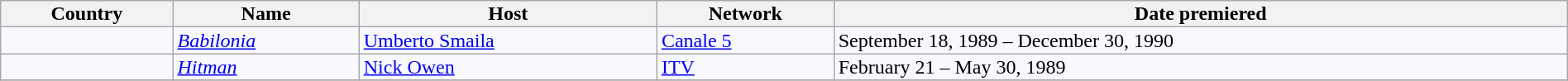<table class="wikitable" style="text-align:left; line-height:14px; background:#F8F8FF; width:100%;">
<tr>
<th>Country</th>
<th>Name</th>
<th>Host</th>
<th>Network</th>
<th>Date premiered</th>
</tr>
<tr>
<td></td>
<td><em><a href='#'>Babilonia</a></em></td>
<td><a href='#'>Umberto Smaila</a></td>
<td><a href='#'>Canale 5</a></td>
<td>September 18, 1989 – December 30, 1990</td>
</tr>
<tr>
<td></td>
<td><em><a href='#'>Hitman</a></em></td>
<td><a href='#'>Nick Owen</a></td>
<td><a href='#'>ITV</a></td>
<td>February 21 – May 30, 1989</td>
</tr>
<tr>
</tr>
</table>
